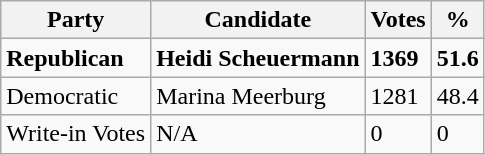<table class="wikitable">
<tr>
<th>Party</th>
<th>Candidate</th>
<th>Votes</th>
<th>%</th>
</tr>
<tr>
<td><strong>Republican</strong></td>
<td><strong>Heidi Scheuermann</strong></td>
<td><strong>1369</strong></td>
<td><strong>51.6</strong></td>
</tr>
<tr>
<td>Democratic</td>
<td>Marina Meerburg</td>
<td>1281</td>
<td>48.4</td>
</tr>
<tr>
<td>Write-in Votes</td>
<td>N/A</td>
<td>0</td>
<td>0</td>
</tr>
</table>
